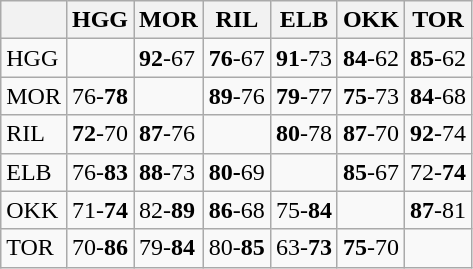<table class="wikitable">
<tr>
<th></th>
<th> HGG</th>
<th> MOR</th>
<th> RIL</th>
<th> ELB</th>
<th> OKK</th>
<th> TOR</th>
</tr>
<tr>
<td> HGG</td>
<td></td>
<td><strong>92</strong>-67</td>
<td><strong>76</strong>-67</td>
<td><strong>91</strong>-73</td>
<td><strong>84</strong>-62</td>
<td><strong>85</strong>-62</td>
</tr>
<tr>
<td> MOR</td>
<td>76-<strong>78</strong></td>
<td></td>
<td><strong>89</strong>-76</td>
<td><strong>79</strong>-77</td>
<td><strong>75</strong>-73</td>
<td><strong>84</strong>-68</td>
</tr>
<tr>
<td> RIL</td>
<td><strong>72</strong>-70</td>
<td><strong>87</strong>-76</td>
<td></td>
<td><strong>80</strong>-78</td>
<td><strong>87</strong>-70</td>
<td><strong>92</strong>-74</td>
</tr>
<tr>
<td> ELB</td>
<td>76-<strong>83</strong></td>
<td><strong>88</strong>-73</td>
<td><strong>80-</strong>69</td>
<td></td>
<td><strong>85</strong>-67</td>
<td>72-<strong>74</strong></td>
</tr>
<tr>
<td> OKK</td>
<td>71-<strong>74</strong></td>
<td>82-<strong>89</strong></td>
<td><strong>86</strong>-68</td>
<td>75-<strong>84</strong></td>
<td></td>
<td><strong>87</strong>-81</td>
</tr>
<tr>
<td> TOR</td>
<td>70-<strong>86</strong></td>
<td>79-<strong>84</strong></td>
<td>80-<strong>85</strong></td>
<td>63-<strong>73</strong></td>
<td><strong>75</strong>-70</td>
<td></td>
</tr>
</table>
